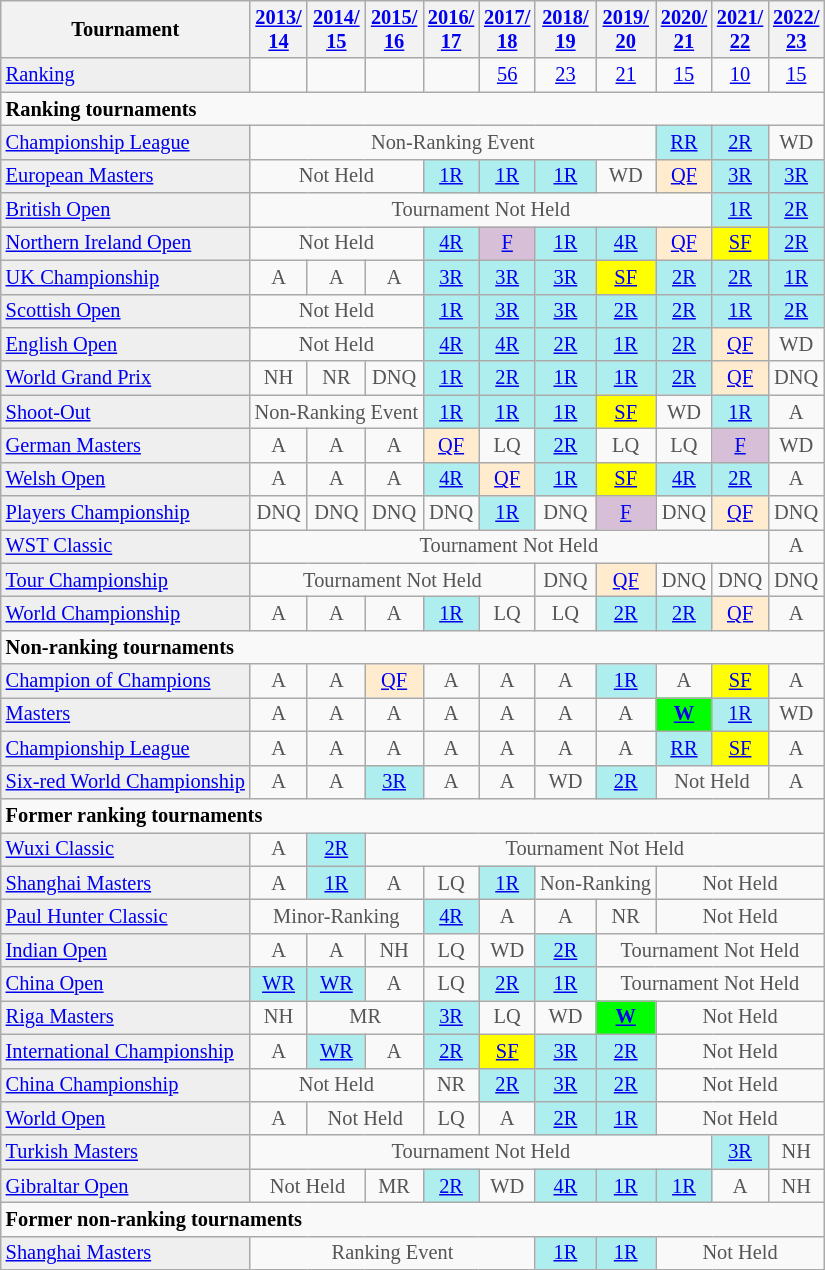<table class="wikitable"  style="font-size:85%;">
<tr>
<th>Tournament</th>
<th><a href='#'>2013/<br>14</a></th>
<th><a href='#'>2014/<br>15</a></th>
<th><a href='#'>2015/<br>16</a></th>
<th><a href='#'>2016/<br>17</a></th>
<th><a href='#'>2017/<br>18</a></th>
<th><a href='#'>2018/<br>19</a></th>
<th><a href='#'>2019/<br>20</a></th>
<th><a href='#'>2020/<br>21</a></th>
<th><a href='#'>2021/<br>22</a></th>
<th><a href='#'>2022/<br>23</a></th>
</tr>
<tr>
<td style="background:#EFEFEF;"><a href='#'>Ranking</a></td>
<td align="center"></td>
<td align="center"></td>
<td align="center"></td>
<td align="center"></td>
<td align="center"><a href='#'>56</a></td>
<td align="center"><a href='#'>23</a></td>
<td align="center"><a href='#'>21</a></td>
<td align="center"><a href='#'>15</a></td>
<td align="center"><a href='#'>10</a></td>
<td align="center"><a href='#'>15</a></td>
</tr>
<tr>
<td colspan="20"><strong>Ranking tournaments</strong></td>
</tr>
<tr>
<td style="background:#EFEFEF;"><a href='#'>Championship League</a></td>
<td align="center" colspan="7" style="color:#555555;">Non-Ranking Event</td>
<td align="center" style="background:#afeeee;"><a href='#'>RR</a></td>
<td align="center" style="background:#afeeee;"><a href='#'>2R</a></td>
<td align="center" style="color:#555555;">WD</td>
</tr>
<tr>
<td style="background:#EFEFEF;"><a href='#'>European Masters</a></td>
<td align="center" colspan="3" style="color:#555555;">Not Held</td>
<td align="center" style="background:#afeeee;"><a href='#'>1R</a></td>
<td align="center" style="background:#afeeee;"><a href='#'>1R</a></td>
<td align="center" style="background:#afeeee;"><a href='#'>1R</a></td>
<td align="center" style="color:#555555;">WD</td>
<td align="center" style="background:#ffebcd;"><a href='#'>QF</a></td>
<td align="center" style="background:#afeeee;"><a href='#'>3R</a></td>
<td align="center" style="background:#afeeee;"><a href='#'>3R</a></td>
</tr>
<tr>
<td style="background:#EFEFEF;"><a href='#'>British Open</a></td>
<td align="center" colspan="8" style="color:#555555;">Tournament Not Held</td>
<td align="center" style="background:#afeeee;"><a href='#'>1R</a></td>
<td align="center" style="background:#afeeee;"><a href='#'>2R</a></td>
</tr>
<tr>
<td style="background:#EFEFEF;"><a href='#'>Northern Ireland Open</a></td>
<td align="center" colspan="3" style="color:#555555;">Not Held</td>
<td align="center" style="background:#afeeee;"><a href='#'>4R</a></td>
<td align="center" style="background:thistle;"><a href='#'>F</a></td>
<td align="center" style="background:#afeeee;"><a href='#'>1R</a></td>
<td align="center" style="background:#afeeee;"><a href='#'>4R</a></td>
<td align="center" style="background:#ffebcd;"><a href='#'>QF</a></td>
<td align="center" style="background:yellow;"><a href='#'>SF</a></td>
<td align="center" style="background:#afeeee;"><a href='#'>2R</a></td>
</tr>
<tr>
<td style="background:#EFEFEF;"><a href='#'>UK Championship</a></td>
<td align="center" style="color:#555555;">A</td>
<td align="center" style="color:#555555;">A</td>
<td align="center" style="color:#555555;">A</td>
<td align="center" style="background:#afeeee;"><a href='#'>3R</a></td>
<td align="center" style="background:#afeeee;"><a href='#'>3R</a></td>
<td align="center" style="background:#afeeee;"><a href='#'>3R</a></td>
<td align="center" style="background:yellow;"><a href='#'>SF</a></td>
<td align="center" style="background:#afeeee;"><a href='#'>2R</a></td>
<td align="center" style="background:#afeeee;"><a href='#'>2R</a></td>
<td align="center" style="background:#afeeee;"><a href='#'>1R</a></td>
</tr>
<tr>
<td style="background:#EFEFEF;"><a href='#'>Scottish Open</a></td>
<td align="center" colspan="3" style="color:#555555;">Not Held</td>
<td align="center" style="background:#afeeee;"><a href='#'>1R</a></td>
<td align="center" style="background:#afeeee;"><a href='#'>3R</a></td>
<td align="center" style="background:#afeeee;"><a href='#'>3R</a></td>
<td align="center" style="background:#afeeee;"><a href='#'>2R</a></td>
<td align="center" style="background:#afeeee;"><a href='#'>2R</a></td>
<td align="center" style="background:#afeeee;"><a href='#'>1R</a></td>
<td align="center" style="background:#afeeee;"><a href='#'>2R</a></td>
</tr>
<tr>
<td style="background:#EFEFEF;"><a href='#'>English Open</a></td>
<td align="center" colspan="3" style="color:#555555;">Not Held</td>
<td align="center" style="background:#afeeee;"><a href='#'>4R</a></td>
<td align="center" style="background:#afeeee;"><a href='#'>4R</a></td>
<td align="center" style="background:#afeeee;"><a href='#'>2R</a></td>
<td align="center" style="background:#afeeee;"><a href='#'>1R</a></td>
<td align="center" style="background:#afeeee;"><a href='#'>2R</a></td>
<td align="center" style="background:#ffebcd;"><a href='#'>QF</a></td>
<td align="center" style="color:#555555;">WD</td>
</tr>
<tr>
<td style="background:#EFEFEF;"><a href='#'>World Grand Prix</a></td>
<td align="center" style="color:#555555;">NH</td>
<td align="center" style="color:#555555;">NR</td>
<td align="center" style="color:#555555;">DNQ</td>
<td align="center" style="background:#afeeee;"><a href='#'>1R</a></td>
<td align="center" style="background:#afeeee;"><a href='#'>2R</a></td>
<td align="center" style="background:#afeeee;"><a href='#'>1R</a></td>
<td align="center" style="background:#afeeee;"><a href='#'>1R</a></td>
<td align="center" style="background:#afeeee;"><a href='#'>2R</a></td>
<td align="center" style="background:#ffebcd;"><a href='#'>QF</a></td>
<td align="center" style="color:#555555;">DNQ</td>
</tr>
<tr>
<td style="background:#EFEFEF;"><a href='#'>Shoot-Out</a></td>
<td align="center" colspan="3" style="color:#555555;">Non-Ranking Event</td>
<td align="center" style="background:#afeeee;"><a href='#'>1R</a></td>
<td align="center" style="background:#afeeee;"><a href='#'>1R</a></td>
<td align="center" style="background:#afeeee;"><a href='#'>1R</a></td>
<td align="center" style="background:yellow;"><a href='#'>SF</a></td>
<td align="center" style="color:#555555;">WD</td>
<td align="center" style="background:#afeeee;"><a href='#'>1R</a></td>
<td align="center" style="color:#555555;">A</td>
</tr>
<tr>
<td style="background:#EFEFEF;"><a href='#'>German Masters</a></td>
<td align="center" style="color:#555555;">A</td>
<td align="center" style="color:#555555;">A</td>
<td align="center" style="color:#555555;">A</td>
<td align="center" style="background:#ffebcd;"><a href='#'>QF</a></td>
<td align="center" style="color:#555555;">LQ</td>
<td align="center" style="background:#afeeee;"><a href='#'>2R</a></td>
<td align="center" style="color:#555555;">LQ</td>
<td align="center" style="color:#555555;">LQ</td>
<td align="center" style="background:thistle;"><a href='#'>F</a></td>
<td align="center" style="color:#555555;">WD</td>
</tr>
<tr>
<td style="background:#EFEFEF;"><a href='#'>Welsh Open</a></td>
<td align="center" style="color:#555555;">A</td>
<td align="center" style="color:#555555;">A</td>
<td align="center" style="color:#555555;">A</td>
<td align="center" style="background:#afeeee;"><a href='#'>4R</a></td>
<td align="center" style="background:#ffebcd;"><a href='#'>QF</a></td>
<td align="center" style="background:#afeeee;"><a href='#'>1R</a></td>
<td align="center" style="background:yellow;"><a href='#'>SF</a></td>
<td align="center" style="background:#afeeee;"><a href='#'>4R</a></td>
<td align="center" style="background:#afeeee;"><a href='#'>2R</a></td>
<td align="center" style="color:#555555;">A</td>
</tr>
<tr>
<td style="background:#EFEFEF;"><a href='#'>Players Championship</a></td>
<td align="center" style="color:#555555;">DNQ</td>
<td align="center" style="color:#555555;">DNQ</td>
<td align="center" style="color:#555555;">DNQ</td>
<td align="center" style="color:#555555;">DNQ</td>
<td align="center" style="background:#afeeee;"><a href='#'>1R</a></td>
<td align="center" style="color:#555555;">DNQ</td>
<td align="center" style="background:thistle;"><a href='#'>F</a></td>
<td align="center" style="color:#555555;">DNQ</td>
<td align="center" style="background:#ffebcd;"><a href='#'>QF</a></td>
<td align="center" style="color:#555555;">DNQ</td>
</tr>
<tr>
<td style="background:#EFEFEF;"><a href='#'>WST Classic</a></td>
<td align="center" colspan="9" style="color:#555555;">Tournament Not Held</td>
<td align="center" style="color:#555555;">A</td>
</tr>
<tr>
<td style="background:#EFEFEF;"><a href='#'>Tour Championship</a></td>
<td align="center" colspan="5" style="color:#555555;">Tournament Not Held</td>
<td align="center" style="color:#555555;">DNQ</td>
<td align="center" style="background:#ffebcd;"><a href='#'>QF</a></td>
<td align="center" style="color:#555555;">DNQ</td>
<td align="center" style="color:#555555;">DNQ</td>
<td align="center" style="color:#555555;">DNQ</td>
</tr>
<tr>
<td style="background:#EFEFEF;"><a href='#'>World Championship</a></td>
<td align="center" style="color:#555555;">A</td>
<td align="center" style="color:#555555;">A</td>
<td align="center" style="color:#555555;">A</td>
<td align="center" style="background:#afeeee;"><a href='#'>1R</a></td>
<td align="center" style="color:#555555;">LQ</td>
<td align="center" style="color:#555555;">LQ</td>
<td align="center" style="background:#afeeee;"><a href='#'>2R</a></td>
<td align="center" style="background:#afeeee;"><a href='#'>2R</a></td>
<td align="center" style="background:#ffebcd;"><a href='#'>QF</a></td>
<td align="center" style="color:#555555;">A</td>
</tr>
<tr>
<td colspan="20"><strong>Non-ranking tournaments</strong></td>
</tr>
<tr>
<td style="background:#EFEFEF;"><a href='#'>Champion of Champions</a></td>
<td align="center" style="color:#555555;">A</td>
<td align="center" style="color:#555555;">A</td>
<td align="center" style="background:#ffebcd;"><a href='#'>QF</a></td>
<td align="center" style="color:#555555;">A</td>
<td align="center" style="color:#555555;">A</td>
<td align="center" style="color:#555555;">A</td>
<td align="center" style="background:#afeeee;"><a href='#'>1R</a></td>
<td align="center" style="color:#555555;">A</td>
<td align="center" style="background:yellow;"><a href='#'>SF</a></td>
<td align="center" style="color:#555555;">A</td>
</tr>
<tr>
<td style="background:#EFEFEF;"><a href='#'>Masters</a></td>
<td align="center" style="color:#555555;">A</td>
<td align="center" style="color:#555555;">A</td>
<td align="center" style="color:#555555;">A</td>
<td align="center" style="color:#555555;">A</td>
<td align="center" style="color:#555555;">A</td>
<td align="center" style="color:#555555;">A</td>
<td align="center" style="color:#555555;">A</td>
<td align="center" style="background:#00ff00;"><a href='#'><strong>W</strong></a></td>
<td align="center" style="background:#afeeee;"><a href='#'>1R</a></td>
<td align="center" style="color:#555555;">WD</td>
</tr>
<tr>
<td style="background:#EFEFEF;"><a href='#'>Championship League</a></td>
<td align="center" style="color:#555555;">A</td>
<td align="center" style="color:#555555;">A</td>
<td align="center" style="color:#555555;">A</td>
<td align="center" style="color:#555555;">A</td>
<td align="center" style="color:#555555;">A</td>
<td align="center" style="color:#555555;">A</td>
<td align="center" style="color:#555555;">A</td>
<td align="center" style="background:#afeeee;"><a href='#'>RR</a></td>
<td align="center" style="background:yellow;"><a href='#'>SF</a></td>
<td align="center" style="color:#555555;">A</td>
</tr>
<tr>
<td style="background:#EFEFEF;"><a href='#'>Six-red World Championship</a></td>
<td align="center" style="color:#555555;">A</td>
<td align="center" style="color:#555555;">A</td>
<td align="center" style="background:#afeeee;"><a href='#'>3R</a></td>
<td align="center" style="color:#555555;">A</td>
<td align="center" style="color:#555555;">A</td>
<td align="center" style="color:#555555;">WD</td>
<td align="center" style="background:#afeeee;"><a href='#'>2R</a></td>
<td align="center" colspan="2" style="color:#555555;">Not Held</td>
<td align="center" style="color:#555555;">A</td>
</tr>
<tr>
<td colspan="20"><strong>Former ranking tournaments</strong></td>
</tr>
<tr>
<td style="background:#EFEFEF;"><a href='#'>Wuxi Classic</a></td>
<td align="center" style="color:#555555;">A</td>
<td align="center" style="background:#afeeee;"><a href='#'>2R</a></td>
<td align="center" colspan="20" style="color:#555555;">Tournament Not Held</td>
</tr>
<tr>
<td style="background:#EFEFEF;"><a href='#'>Shanghai Masters</a></td>
<td align="center" style="color:#555555;">A</td>
<td align="center" style="background:#afeeee;"><a href='#'>1R</a></td>
<td align="center" style="color:#555555;">A</td>
<td align="center" style="color:#555555;">LQ</td>
<td align="center" style="background:#afeeee;"><a href='#'>1R</a></td>
<td align="center" colspan="2" style="color:#555555;">Non-Ranking</td>
<td align="center" colspan="30" style="color:#555555;">Not Held</td>
</tr>
<tr>
<td style="background:#EFEFEF;"><a href='#'>Paul Hunter Classic</a></td>
<td align="center" colspan="3" style="color:#555555;">Minor-Ranking</td>
<td align="center" style="background:#afeeee;"><a href='#'>4R</a></td>
<td align="center" style="color:#555555;">A</td>
<td align="center" style="color:#555555;">A</td>
<td align="center" style="color:#555555;">NR</td>
<td align="center" colspan="30" style="color:#555555;">Not Held</td>
</tr>
<tr>
<td style="background:#EFEFEF;"><a href='#'>Indian Open</a></td>
<td align="center" style="color:#555555;">A</td>
<td align="center" style="color:#555555;">A</td>
<td align="center" style="color:#555555;">NH</td>
<td align="center" style="color:#555555;">LQ</td>
<td align="center" style="color:#555555;">WD</td>
<td align="center" style="background:#afeeee;"><a href='#'>2R</a></td>
<td align="center" colspan="30" style="color:#555555;">Tournament Not Held</td>
</tr>
<tr>
<td style="background:#EFEFEF;"><a href='#'>China Open</a></td>
<td align="center" style="background:#afeeee;"><a href='#'>WR</a></td>
<td align="center" style="background:#afeeee;"><a href='#'>WR</a></td>
<td align="center" style="color:#555555;">A</td>
<td align="center" style="color:#555555;">LQ</td>
<td align="center" style="background:#afeeee;"><a href='#'>2R</a></td>
<td align="center" style="background:#afeeee;"><a href='#'>1R</a></td>
<td align="center" colspan="30" style="color:#555555;">Tournament Not Held</td>
</tr>
<tr>
<td style="background:#EFEFEF;"><a href='#'>Riga Masters</a></td>
<td align="center" style="color:#555555;">NH</td>
<td align="center" colspan="2" style="color:#555555;">MR</td>
<td align="center" style="background:#afeeee;"><a href='#'>3R</a></td>
<td align="center" style="color:#555555;">LQ</td>
<td align="center" style="color:#555555;">WD</td>
<td align="center" style="background:#00ff00;"><a href='#'><strong>W</strong></a></td>
<td align="center" colspan="30" style="color:#555555;">Not Held</td>
</tr>
<tr>
<td style="background:#EFEFEF;"><a href='#'>International Championship</a></td>
<td align="center" style="color:#555555;">A</td>
<td align="center" style="background:#afeeee;"><a href='#'>WR</a></td>
<td align="center" style="color:#555555;">A</td>
<td align="center" style="background:#afeeee;"><a href='#'>2R</a></td>
<td align="center" style="background:yellow;"><a href='#'>SF</a></td>
<td align="center" style="background:#afeeee;"><a href='#'>3R</a></td>
<td align="center" style="background:#afeeee;"><a href='#'>2R</a></td>
<td align="center" colspan="30" style="color:#555555;">Not Held</td>
</tr>
<tr>
<td style="background:#EFEFEF;"><a href='#'>China Championship</a></td>
<td align="center" colspan="3" style="color:#555555;">Not Held</td>
<td align="center" style="color:#555555;">NR</td>
<td align="center" style="background:#afeeee;"><a href='#'>2R</a></td>
<td align="center" style="background:#afeeee;"><a href='#'>3R</a></td>
<td align="center" style="background:#afeeee;"><a href='#'>2R</a></td>
<td align="center" colspan="30" style="color:#555555;">Not Held</td>
</tr>
<tr>
<td style="background:#EFEFEF;"><a href='#'>World Open</a></td>
<td align="center" style="color:#555555;">A</td>
<td align="center" colspan="2" style="color:#555555;">Not Held</td>
<td align="center" style="color:#555555;">LQ</td>
<td align="center" style="color:#555555;">A</td>
<td align="center" style="background:#afeeee;"><a href='#'>2R</a></td>
<td align="center" style="background:#afeeee;"><a href='#'>1R</a></td>
<td align="center" colspan="30" style="color:#555555;">Not Held</td>
</tr>
<tr>
<td style="background:#EFEFEF;"><a href='#'>Turkish Masters</a></td>
<td align="center" colspan="8" style="color:#555555;">Tournament Not Held</td>
<td align="center" style="background:#afeeee;"><a href='#'>3R</a></td>
<td align="center" style="color:#555555;">NH</td>
</tr>
<tr>
<td style="background:#EFEFEF;"><a href='#'>Gibraltar Open</a></td>
<td align="center" colspan="2" style="color:#555555;">Not Held</td>
<td align="center" style="color:#555555;">MR</td>
<td align="center" style="background:#afeeee;"><a href='#'>2R</a></td>
<td align="center" style="color:#555555;">WD</td>
<td align="center" style="background:#afeeee;"><a href='#'>4R</a></td>
<td align="center" style="background:#afeeee;"><a href='#'>1R</a></td>
<td align="center" style="background:#afeeee;"><a href='#'>1R</a></td>
<td align="center" style="color:#555555;">A</td>
<td align="center" style="color:#555555;">NH</td>
</tr>
<tr>
<td colspan="20"><strong>Former non-ranking tournaments</strong></td>
</tr>
<tr>
<td style="background:#EFEFEF;"><a href='#'>Shanghai Masters</a></td>
<td align="center" colspan="5" style="color:#555555;">Ranking Event</td>
<td align="center" style="background:#afeeee;"><a href='#'>1R</a></td>
<td align="center" style="background:#afeeee;"><a href='#'>1R</a></td>
<td align="center" colspan="30" style="color:#555555;">Not Held</td>
</tr>
</table>
